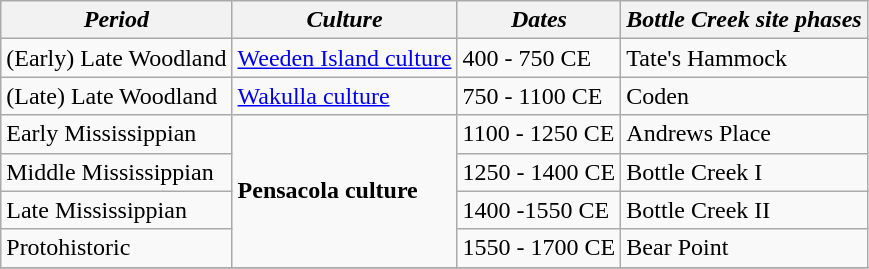<table class="wikitable">
<tr>
<th><em>Period</em></th>
<th><em>Culture</em></th>
<th><em>Dates</em></th>
<th><em>Bottle Creek site phases</em></th>
</tr>
<tr>
<td rowspan="1">(Early) Late Woodland</td>
<td><a href='#'>Weeden Island culture</a></td>
<td>400 - 750 CE</td>
<td>Tate's Hammock</td>
</tr>
<tr>
<td rowspan="1">(Late) Late Woodland</td>
<td><a href='#'>Wakulla culture</a></td>
<td>750 - 1100 CE</td>
<td>Coden</td>
</tr>
<tr>
<td rowspan="1">Early Mississippian</td>
<td rowspan="4"><strong>Pensacola culture</strong></td>
<td>1100 - 1250 CE</td>
<td>Andrews Place</td>
</tr>
<tr>
<td rowspan="1">Middle Mississippian</td>
<td>1250 - 1400 CE</td>
<td>Bottle Creek I</td>
</tr>
<tr>
<td rowspan="1">Late Mississippian</td>
<td>1400 -1550 CE</td>
<td>Bottle Creek II</td>
</tr>
<tr>
<td rowspan="1">Protohistoric</td>
<td>1550 - 1700 CE</td>
<td>Bear Point</td>
</tr>
<tr>
</tr>
</table>
